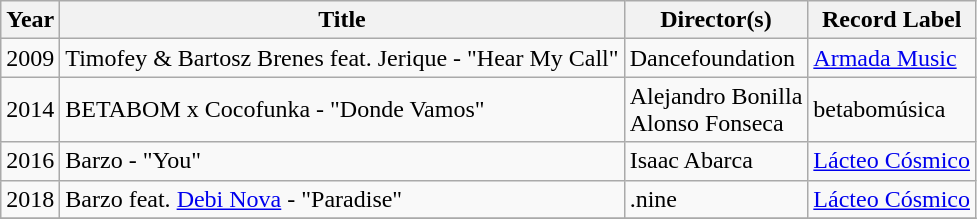<table class="wikitable" border="1">
<tr>
<th>Year</th>
<th>Title</th>
<th>Director(s)</th>
<th>Record Label</th>
</tr>
<tr>
<td rowspan="1">2009</td>
<td>Timofey & Bartosz Brenes feat. Jerique - "Hear My Call"</td>
<td>Dancefoundation</td>
<td><a href='#'>Armada Music</a></td>
</tr>
<tr>
<td rowspan="1">2014</td>
<td>BETABOM x Cocofunka - "Donde Vamos"</td>
<td>Alejandro Bonilla<br>Alonso Fonseca</td>
<td>betabomúsica</td>
</tr>
<tr>
<td rowspan="1">2016</td>
<td>Barzo - "You"</td>
<td>Isaac Abarca</td>
<td><a href='#'>Lácteo Cósmico</a></td>
</tr>
<tr>
<td rowspan="1">2018</td>
<td>Barzo feat. <a href='#'>Debi Nova</a> - "Paradise"</td>
<td>.nine</td>
<td><a href='#'>Lácteo Cósmico</a></td>
</tr>
<tr>
</tr>
</table>
